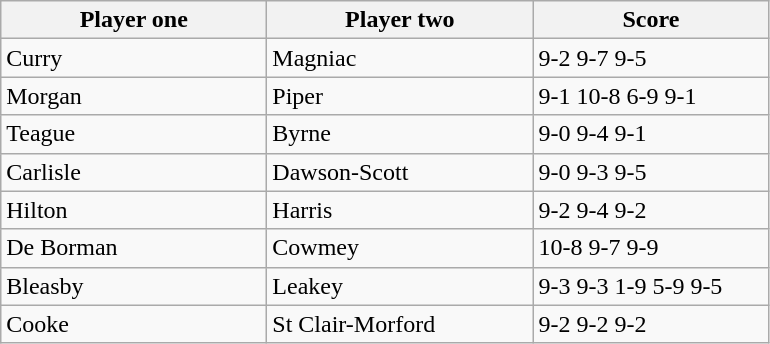<table class="wikitable">
<tr>
<th width=170>Player one</th>
<th width=170>Player two</th>
<th width=150>Score</th>
</tr>
<tr>
<td> Curry</td>
<td> Magniac</td>
<td>9-2 9-7 9-5</td>
</tr>
<tr>
<td> Morgan</td>
<td> Piper</td>
<td>9-1 10-8 6-9 9-1</td>
</tr>
<tr>
<td> Teague</td>
<td> Byrne</td>
<td>9-0 9-4 9-1</td>
</tr>
<tr>
<td> Carlisle</td>
<td> Dawson-Scott</td>
<td>9-0 9-3 9-5</td>
</tr>
<tr>
<td> Hilton</td>
<td> Harris</td>
<td>9-2 9-4 9-2</td>
</tr>
<tr>
<td> De Borman</td>
<td> Cowmey</td>
<td>10-8 9-7 9-9</td>
</tr>
<tr>
<td> Bleasby</td>
<td> Leakey</td>
<td>9-3 9-3 1-9 5-9 9-5</td>
</tr>
<tr>
<td> Cooke</td>
<td> St Clair-Morford</td>
<td>9-2 9-2 9-2</td>
</tr>
</table>
